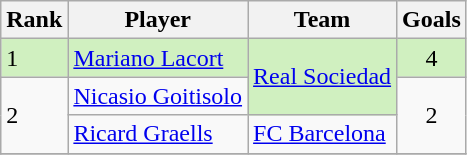<table class="wikitable">
<tr>
<th>Rank</th>
<th>Player</th>
<th>Team</th>
<th>Goals</th>
</tr>
<tr bgcolor="D0F0C0">
<td>1</td>
<td><a href='#'>Mariano Lacort</a></td>
<td rowspan=2><a href='#'>Real Sociedad</a></td>
<td align="center">4</td>
</tr>
<tr>
<td rowspan=2>2</td>
<td><a href='#'>Nicasio Goitisolo</a></td>
<td rowspan=2 align="center">2</td>
</tr>
<tr>
<td><a href='#'>Ricard Graells</a></td>
<td><a href='#'>FC Barcelona</a></td>
</tr>
<tr>
</tr>
</table>
